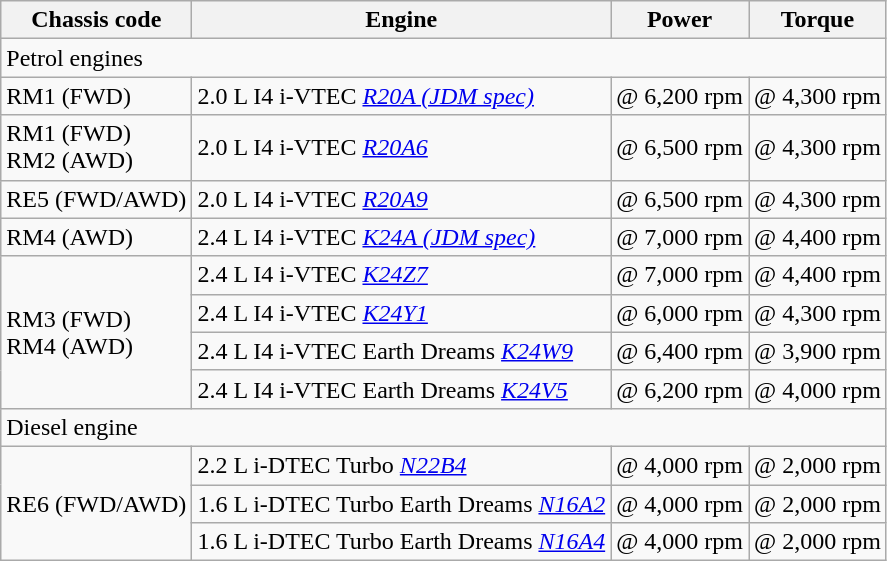<table class="wikitable" style="text-align:left;">
<tr>
<th>Chassis code</th>
<th>Engine</th>
<th>Power</th>
<th>Torque</th>
</tr>
<tr>
<td colspan="4" >Petrol engines</td>
</tr>
<tr>
<td>RM1 (FWD)</td>
<td>2.0 L I4 i-VTEC <em><a href='#'>R20A (JDM spec)</a></em></td>
<td> @ 6,200 rpm</td>
<td> @ 4,300 rpm</td>
</tr>
<tr>
<td>RM1 (FWD)<br>RM2 (AWD)</td>
<td>2.0 L I4 i-VTEC <em><a href='#'>R20A6</a></em></td>
<td> @ 6,500 rpm</td>
<td> @ 4,300 rpm</td>
</tr>
<tr>
<td>RE5 (FWD/AWD)</td>
<td>2.0 L I4 i-VTEC <em><a href='#'>R20A9</a></em></td>
<td> @ 6,500 rpm</td>
<td> @ 4,300 rpm</td>
</tr>
<tr>
<td>RM4 (AWD)</td>
<td>2.4 L I4 i-VTEC <em><a href='#'>K24A (JDM spec)</a></em></td>
<td> @ 7,000 rpm</td>
<td> @ 4,400 rpm</td>
</tr>
<tr>
<td rowspan="4">RM3 (FWD)<br>RM4 (AWD)</td>
<td>2.4 L I4 i-VTEC <em><a href='#'>K24Z7</a></em></td>
<td> @ 7,000 rpm</td>
<td> @ 4,400 rpm</td>
</tr>
<tr>
<td>2.4 L I4 i-VTEC <em><a href='#'>K24Y1</a></em></td>
<td> @ 6,000 rpm</td>
<td> @ 4,300 rpm</td>
</tr>
<tr>
<td>2.4 L I4 i-VTEC Earth Dreams <em><a href='#'>K24W9</a></em></td>
<td> @ 6,400 rpm</td>
<td> @ 3,900 rpm</td>
</tr>
<tr>
<td>2.4 L I4 i-VTEC Earth Dreams <em><a href='#'>K24V5</a></em></td>
<td> @ 6,200 rpm</td>
<td> @ 4,000 rpm</td>
</tr>
<tr>
<td colspan="4" >Diesel engine</td>
</tr>
<tr>
<td rowspan="3">RE6 (FWD/AWD)</td>
<td>2.2 L i-DTEC Turbo <em><a href='#'>N22B4</a></em></td>
<td> @ 4,000 rpm</td>
<td> @ 2,000 rpm</td>
</tr>
<tr>
<td>1.6 L i-DTEC Turbo Earth Dreams <em><a href='#'>N16A2</a></em></td>
<td> @ 4,000 rpm</td>
<td> @ 2,000 rpm</td>
</tr>
<tr>
<td>1.6 L i-DTEC Turbo Earth Dreams <em><a href='#'>N16A4</a></em></td>
<td> @ 4,000 rpm</td>
<td> @ 2,000 rpm</td>
</tr>
</table>
